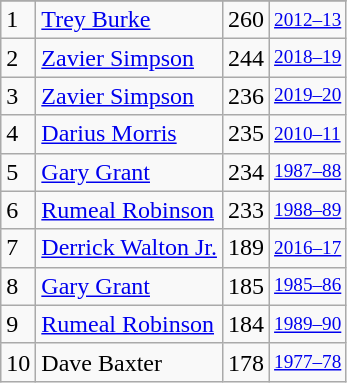<table class="wikitable">
<tr>
</tr>
<tr>
<td>1</td>
<td><a href='#'>Trey Burke</a></td>
<td>260</td>
<td style="font-size:80%;"><a href='#'>2012–13</a></td>
</tr>
<tr>
<td>2</td>
<td><a href='#'>Zavier Simpson</a></td>
<td>244</td>
<td style="font-size:80%;"><a href='#'>2018–19</a></td>
</tr>
<tr>
<td>3</td>
<td><a href='#'>Zavier Simpson</a></td>
<td>236</td>
<td style="font-size:80%;"><a href='#'>2019–20</a></td>
</tr>
<tr>
<td>4</td>
<td><a href='#'>Darius Morris</a></td>
<td>235</td>
<td style="font-size:80%;"><a href='#'>2010–11</a></td>
</tr>
<tr>
<td>5</td>
<td><a href='#'>Gary Grant</a></td>
<td>234</td>
<td style="font-size:80%;"><a href='#'>1987–88</a></td>
</tr>
<tr>
<td>6</td>
<td><a href='#'>Rumeal Robinson</a></td>
<td>233</td>
<td style="font-size:80%;"><a href='#'>1988–89</a></td>
</tr>
<tr>
<td>7</td>
<td><a href='#'>Derrick Walton Jr.</a></td>
<td>189</td>
<td style="font-size:80%;"><a href='#'>2016–17</a></td>
</tr>
<tr>
<td>8</td>
<td><a href='#'>Gary Grant</a></td>
<td>185</td>
<td style="font-size:80%;"><a href='#'>1985–86</a></td>
</tr>
<tr>
<td>9</td>
<td><a href='#'>Rumeal Robinson</a></td>
<td>184</td>
<td style="font-size:80%;"><a href='#'>1989–90</a></td>
</tr>
<tr>
<td>10</td>
<td>Dave Baxter</td>
<td>178</td>
<td style="font-size:80%;"><a href='#'>1977–78</a></td>
</tr>
</table>
